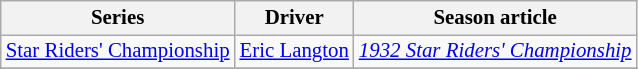<table class="wikitable" style="font-size: 87%;">
<tr>
<th>Series</th>
<th>Driver</th>
<th>Season article</th>
</tr>
<tr>
<td><a href='#'>Star Riders' Championship</a></td>
<td> <a href='#'>Eric Langton</a></td>
<td><em><a href='#'>1932 Star Riders' Championship</a></em></td>
</tr>
<tr>
</tr>
</table>
